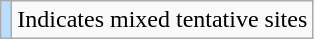<table class="wikitable">
<tr>
<td style="background-color:#bbddff"></td>
<td>Indicates mixed tentative sites</td>
</tr>
</table>
